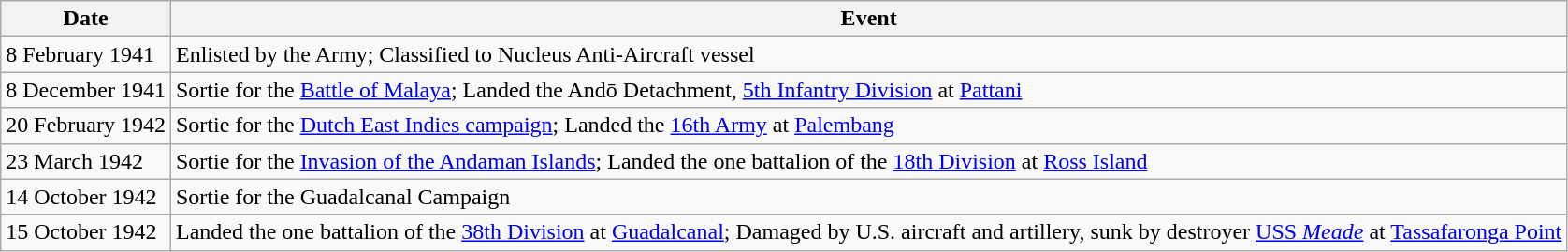<table class="wikitable plainrowheaders">
<tr>
<th scope="col">Date</th>
<th scope="col">Event</th>
</tr>
<tr>
<td>8 February 1941</td>
<td>Enlisted by the Army; Classified to Nucleus Anti-Aircraft vessel</td>
</tr>
<tr>
<td style="white-space: nowrap;">8 December 1941</td>
<td>Sortie for the <a href='#'>Battle of Malaya</a>; Landed the Andō Detachment, <a href='#'>5th Infantry Division</a> at <a href='#'>Pattani</a></td>
</tr>
<tr>
<td>20 February 1942</td>
<td>Sortie for the <a href='#'>Dutch East Indies campaign</a>; Landed the <a href='#'>16th Army</a> at <a href='#'>Palembang</a></td>
</tr>
<tr>
<td>23 March 1942</td>
<td>Sortie for the <a href='#'>Invasion of the Andaman Islands</a>; Landed the one battalion of the <a href='#'>18th Division</a> at <a href='#'>Ross Island</a></td>
</tr>
<tr>
<td>14 October 1942</td>
<td>Sortie for the Guadalcanal Campaign</td>
</tr>
<tr>
<td>15 October 1942</td>
<td>Landed the one battalion of the <a href='#'>38th Division</a> at <a href='#'>Guadalcanal</a>; Damaged by U.S. aircraft and artillery, sunk by destroyer <a href='#'>USS <em>Meade</em></a> at <a href='#'>Tassafaronga Point</a></td>
</tr>
</table>
